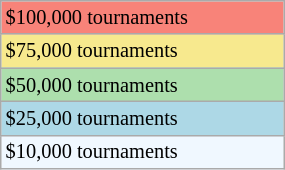<table class="wikitable" style="font-size:85%;" width=15%>
<tr style="background:#f88379;">
<td>$100,000 tournaments</td>
</tr>
<tr style="background:#f7e98e;">
<td>$75,000 tournaments</td>
</tr>
<tr style="background:#addfad;">
<td>$50,000 tournaments</td>
</tr>
<tr style="background:lightblue;">
<td>$25,000 tournaments</td>
</tr>
<tr style="background:#f0f8ff;">
<td>$10,000 tournaments</td>
</tr>
</table>
